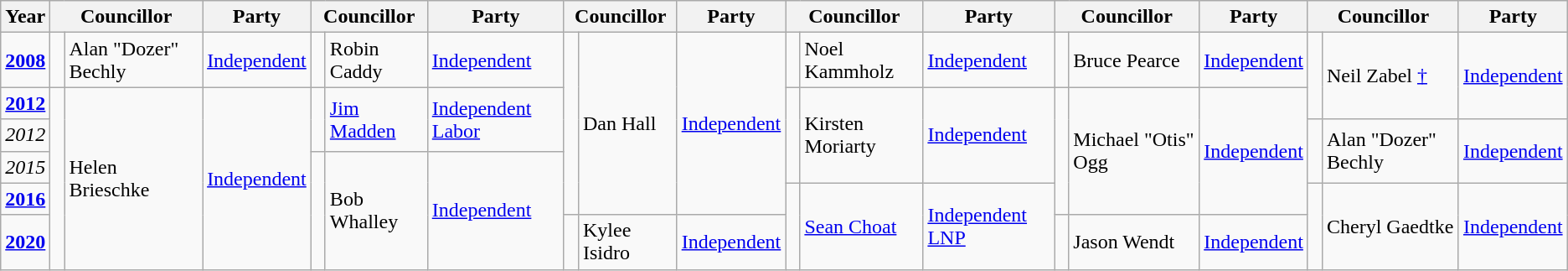<table class="wikitable">
<tr>
<th>Year</th>
<th colspan="2">Councillor</th>
<th>Party</th>
<th colspan="2">Councillor</th>
<th>Party</th>
<th colspan="2">Councillor</th>
<th>Party</th>
<th colspan="2">Councillor</th>
<th>Party</th>
<th colspan="2">Councillor</th>
<th>Party</th>
<th colspan="2">Councillor</th>
<th>Party</th>
</tr>
<tr>
<td align="center"><strong><a href='#'>2008</a></strong></td>
<td rowspan="1" width="1px" > </td>
<td rowspan="1">Alan "Dozer" Bechly</td>
<td rowspan="1"><a href='#'>Independent</a></td>
<td rowspan="1" width="1px" > </td>
<td rowspan="1">Robin Caddy</td>
<td rowspan="1"><a href='#'>Independent</a></td>
<td rowspan="5" width="1px" > </td>
<td rowspan="5">Dan Hall</td>
<td rowspan="5"><a href='#'>Independent</a></td>
<td rowspan="1" width="1px" > </td>
<td rowspan="1">Noel Kammholz</td>
<td rowspan="1"><a href='#'>Independent</a></td>
<td rowspan="1" width="1px" > </td>
<td rowspan="1">Bruce Pearce</td>
<td rowspan="1"><a href='#'>Independent</a></td>
<td rowspan="2" width="1px" > </td>
<td rowspan="2">Neil Zabel <a href='#'>†</a></td>
<td rowspan="2"><a href='#'>Independent</a></td>
</tr>
<tr>
<td align="center"><strong><a href='#'>2012</a></strong></td>
<td rowspan="5" width="1px" > </td>
<td rowspan="5">Helen Brieschke</td>
<td rowspan="5"><a href='#'>Independent</a></td>
<td rowspan="2" width="1px" > </td>
<td rowspan="2"><a href='#'>Jim Madden</a></td>
<td rowspan="2"><a href='#'>Independent Labor</a></td>
<td rowspan="3" width="1px" > </td>
<td rowspan="3">Kirsten Moriarty</td>
<td rowspan="3"><a href='#'>Independent</a></td>
<td rowspan="4" width="1px" > </td>
<td rowspan="4">Michael "Otis" Ogg</td>
<td rowspan="4"><a href='#'>Independent</a></td>
</tr>
<tr>
<td align="center"><em>2012</em></td>
<td rowspan="2" width="1px" > </td>
<td rowspan="2">Alan "Dozer" Bechly</td>
<td rowspan="2"><a href='#'>Independent</a></td>
</tr>
<tr>
<td align="center"><em>2015</em></td>
<td rowspan="3" width="1px" > </td>
<td rowspan="3">Bob Whalley</td>
<td rowspan="3"><a href='#'>Independent</a></td>
</tr>
<tr>
<td align="center"><strong><a href='#'>2016</a></strong></td>
<td rowspan="2" width="1px" > </td>
<td rowspan="2"><a href='#'>Sean Choat</a></td>
<td rowspan="2"><a href='#'>Independent LNP</a></td>
<td rowspan="2" width="1px" > </td>
<td rowspan="2">Cheryl Gaedtke</td>
<td rowspan="2"><a href='#'>Independent</a></td>
</tr>
<tr>
<td align="center"><strong><a href='#'>2020</a></strong></td>
<td rowspan="1" width="1px" > </td>
<td rowspan="1">Kylee Isidro</td>
<td rowspan="1"><a href='#'>Independent</a></td>
<td rowspan="1" width="1px" > </td>
<td rowspan="1">Jason Wendt</td>
<td rowspan="1"><a href='#'>Independent</a></td>
</tr>
</table>
